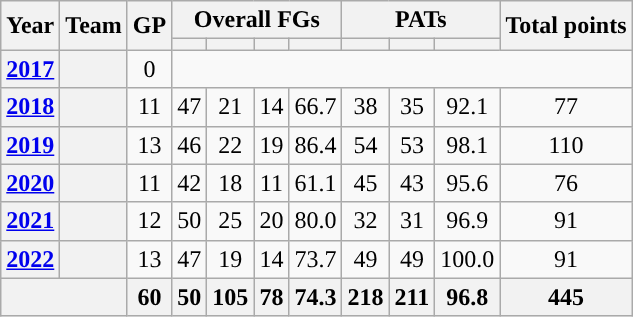<table class="wikitable" style="text-align:center;">
<tr>
<th rowspan="2">Year</th>
<th rowspan="2">Team</th>
<th rowspan="2">GP</th>
<th colspan="4">Overall FGs</th>
<th colspan="3">PATs</th>
<th rowspan="2">Total points</th>
</tr>
<tr>
<th></th>
<th></th>
<th></th>
<th></th>
<th></th>
<th></th>
<th></th>
</tr>
<tr>
<th><a href='#'>2017</a></th>
<th><a href='#'></a></th>
<td>0</td>
<td colspan="8"></td>
</tr>
<tr>
<th><a href='#'>2018</a></th>
<th><a href='#'></a></th>
<td>11</td>
<td>47</td>
<td>21</td>
<td>14</td>
<td>66.7</td>
<td>38</td>
<td>35</td>
<td>92.1</td>
<td>77</td>
</tr>
<tr>
<th><a href='#'>2019</a></th>
<th><a href='#'></a></th>
<td>13</td>
<td>46</td>
<td>22</td>
<td>19</td>
<td>86.4</td>
<td>54</td>
<td>53</td>
<td>98.1</td>
<td>110</td>
</tr>
<tr>
<th><a href='#'>2020</a></th>
<th><a href='#'></a></th>
<td>11</td>
<td>42</td>
<td>18</td>
<td>11</td>
<td>61.1</td>
<td>45</td>
<td>43</td>
<td>95.6</td>
<td>76</td>
</tr>
<tr>
<th><a href='#'>2021</a></th>
<th><a href='#'></a></th>
<td>12</td>
<td>50</td>
<td>25</td>
<td>20</td>
<td>80.0</td>
<td>32</td>
<td>31</td>
<td>96.9</td>
<td>91</td>
</tr>
<tr>
<th><a href='#'>2022</a></th>
<th><a href='#'></a></th>
<td>13</td>
<td>47</td>
<td>19</td>
<td>14</td>
<td>73.7</td>
<td>49</td>
<td>49</td>
<td>100.0</td>
<td>91</td>
</tr>
<tr>
<th align=center colspan="2"></th>
<th>60</th>
<th>50</th>
<th>105</th>
<th>78</th>
<th>74.3</th>
<th>218</th>
<th>211</th>
<th>96.8</th>
<th>445</th>
</tr>
</table>
